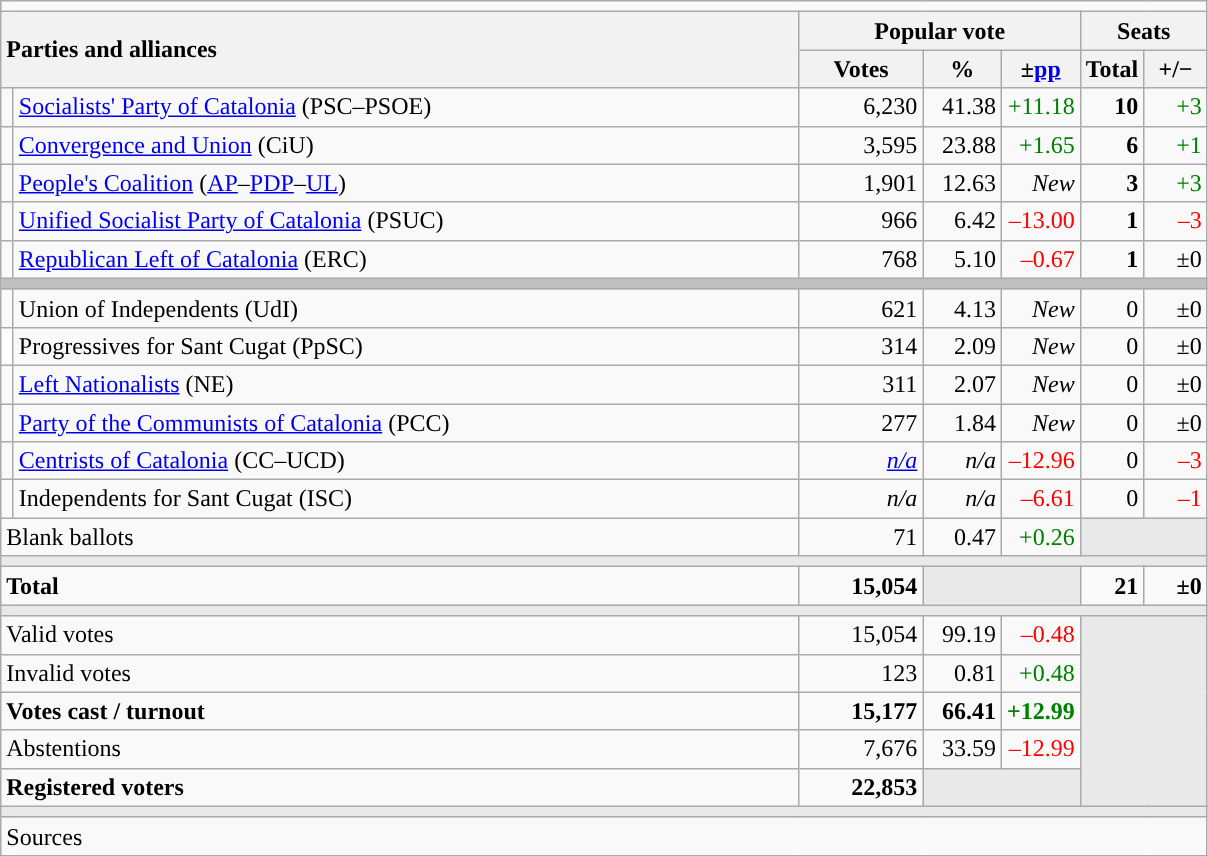<table class="wikitable" style="text-align:right;">
<tr>
<td colspan="7"></td>
</tr>
<tr>
<th style="text-align:left;" rowspan="2" colspan="2" width="525">Parties and alliances</th>
<th colspan="3">Popular vote</th>
<th colspan="2">Seats</th>
</tr>
<tr>
<th width="75">Votes</th>
<th width="45">%</th>
<th width="45">±<a href='#'>pp</a></th>
<th width="35">Total</th>
<th width="35">+/−</th>
</tr>
<tr>
<td width="1" style="color:inherit;background:"></td>
<td align="left"><a href='#'>Socialists' Party of Catalonia</a> (PSC–PSOE)</td>
<td>6,230</td>
<td>41.38</td>
<td style="color:green;">+11.18</td>
<td><strong>10</strong></td>
<td style="color:green;">+3</td>
</tr>
<tr>
<td style="color:inherit;background:"></td>
<td align="left"><a href='#'>Convergence and Union</a> (CiU)</td>
<td>3,595</td>
<td>23.88</td>
<td style="color:green;">+1.65</td>
<td><strong>6</strong></td>
<td style="color:green;">+1</td>
</tr>
<tr>
<td style="color:inherit;background:"></td>
<td align="left"><a href='#'>People's Coalition</a> (<a href='#'>AP</a>–<a href='#'>PDP</a>–<a href='#'>UL</a>)</td>
<td>1,901</td>
<td>12.63</td>
<td><em>New</em></td>
<td><strong>3</strong></td>
<td style="color:green;">+3</td>
</tr>
<tr>
<td style="color:inherit;background:"></td>
<td align="left"><a href='#'>Unified Socialist Party of Catalonia</a> (PSUC)</td>
<td>966</td>
<td>6.42</td>
<td style="color:red;">–13.00</td>
<td><strong>1</strong></td>
<td style="color:red;">–3</td>
</tr>
<tr>
<td style="color:inherit;background:"></td>
<td align="left"><a href='#'>Republican Left of Catalonia</a> (ERC)</td>
<td>768</td>
<td>5.10</td>
<td style="color:red;">–0.67</td>
<td><strong>1</strong></td>
<td>±0</td>
</tr>
<tr>
<td colspan="7" style="color:inherit;background:#C0C0C0"></td>
</tr>
<tr>
<td style="color:inherit;background:"></td>
<td align="left">Union of Independents (UdI)</td>
<td>621</td>
<td>4.13</td>
<td><em>New</em></td>
<td>0</td>
<td>±0</td>
</tr>
<tr>
<td bgcolor="white"></td>
<td align="left">Progressives for Sant Cugat (PpSC)</td>
<td>314</td>
<td>2.09</td>
<td><em>New</em></td>
<td>0</td>
<td>±0</td>
</tr>
<tr>
<td style="color:inherit;background:"></td>
<td align="left"><a href='#'>Left Nationalists</a> (NE)</td>
<td>311</td>
<td>2.07</td>
<td><em>New</em></td>
<td>0</td>
<td>±0</td>
</tr>
<tr>
<td style="color:inherit;background:"></td>
<td align="left"><a href='#'>Party of the Communists of Catalonia</a> (PCC)</td>
<td>277</td>
<td>1.84</td>
<td><em>New</em></td>
<td>0</td>
<td>±0</td>
</tr>
<tr>
<td style="color:inherit;background:"></td>
<td align="left"><a href='#'>Centrists of Catalonia</a> (CC–UCD)</td>
<td><em><a href='#'>n/a</a></em></td>
<td><em>n/a</em></td>
<td style="color:red;">–12.96</td>
<td>0</td>
<td style="color:red;">–3</td>
</tr>
<tr>
<td style="color:inherit;background:"></td>
<td align="left">Independents for Sant Cugat (ISC)</td>
<td><em>n/a</em></td>
<td><em>n/a</em></td>
<td style="color:red;">–6.61</td>
<td>0</td>
<td style="color:red;">–1</td>
</tr>
<tr>
<td align="left" colspan="2">Blank ballots</td>
<td>71</td>
<td>0.47</td>
<td style="color:green;">+0.26</td>
<td style="color:inherit;background:#E9E9E9" colspan="2"></td>
</tr>
<tr>
<td colspan="7" style="color:inherit;background:#E9E9E9"></td>
</tr>
<tr style="font-weight:bold;">
<td align="left" colspan="2">Total</td>
<td>15,054</td>
<td bgcolor="#E9E9E9" colspan="2"></td>
<td>21</td>
<td>±0</td>
</tr>
<tr>
<td colspan="7" style="color:inherit;background:#E9E9E9"></td>
</tr>
<tr>
<td align="left" colspan="2">Valid votes</td>
<td>15,054</td>
<td>99.19</td>
<td style="color:red;">–0.48</td>
<td bgcolor="#E9E9E9" colspan="2" rowspan="5"></td>
</tr>
<tr>
<td align="left" colspan="2">Invalid votes</td>
<td>123</td>
<td>0.81</td>
<td style="color:green;">+0.48</td>
</tr>
<tr style="font-weight:bold;">
<td align="left" colspan="2">Votes cast / turnout</td>
<td>15,177</td>
<td>66.41</td>
<td style="color:green;">+12.99</td>
</tr>
<tr>
<td align="left" colspan="2">Abstentions</td>
<td>7,676</td>
<td>33.59</td>
<td style="color:red;">–12.99</td>
</tr>
<tr style="font-weight:bold;">
<td align="left" colspan="2">Registered voters</td>
<td>22,853</td>
<td bgcolor="#E9E9E9" colspan="2"></td>
</tr>
<tr>
<td colspan="7" style="color:inherit;background:#E9E9E9"></td>
</tr>
<tr>
<td align="left" colspan="7">Sources</td>
</tr>
</table>
